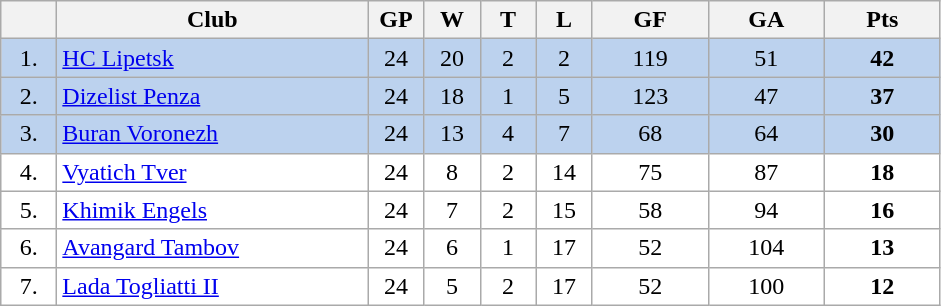<table class="wikitable">
<tr>
<th width="30"></th>
<th width="200">Club</th>
<th width="30">GP</th>
<th width="30">W</th>
<th width="30">T</th>
<th width="30">L</th>
<th width="70">GF</th>
<th width="70">GA</th>
<th width="70">Pts</th>
</tr>
<tr bgcolor="#BCD2EE" align="center">
<td>1.</td>
<td align="left"><a href='#'>HC Lipetsk</a></td>
<td>24</td>
<td>20</td>
<td>2</td>
<td>2</td>
<td>119</td>
<td>51</td>
<td><strong>42</strong></td>
</tr>
<tr bgcolor="#BCD2EE" align="center">
<td>2.</td>
<td align="left"><a href='#'>Dizelist Penza</a></td>
<td>24</td>
<td>18</td>
<td>1</td>
<td>5</td>
<td>123</td>
<td>47</td>
<td><strong>37</strong></td>
</tr>
<tr bgcolor="#BCD2EE" align="center">
<td>3.</td>
<td align="left"><a href='#'>Buran Voronezh</a></td>
<td>24</td>
<td>13</td>
<td>4</td>
<td>7</td>
<td>68</td>
<td>64</td>
<td><strong>30</strong></td>
</tr>
<tr bgcolor="#FFFFFF" align="center">
<td>4.</td>
<td align="left"><a href='#'>Vyatich Tver</a></td>
<td>24</td>
<td>8</td>
<td>2</td>
<td>14</td>
<td>75</td>
<td>87</td>
<td><strong>18</strong></td>
</tr>
<tr bgcolor="#FFFFFF" align="center">
<td>5.</td>
<td align="left"><a href='#'>Khimik Engels</a></td>
<td>24</td>
<td>7</td>
<td>2</td>
<td>15</td>
<td>58</td>
<td>94</td>
<td><strong>16</strong></td>
</tr>
<tr bgcolor="#FFFFFF" align="center">
<td>6.</td>
<td align="left"><a href='#'>Avangard Tambov</a></td>
<td>24</td>
<td>6</td>
<td>1</td>
<td>17</td>
<td>52</td>
<td>104</td>
<td><strong>13</strong></td>
</tr>
<tr bgcolor="#FFFFFF" align="center">
<td>7.</td>
<td align="left"><a href='#'>Lada Togliatti II</a></td>
<td>24</td>
<td>5</td>
<td>2</td>
<td>17</td>
<td>52</td>
<td>100</td>
<td><strong>12</strong></td>
</tr>
</table>
